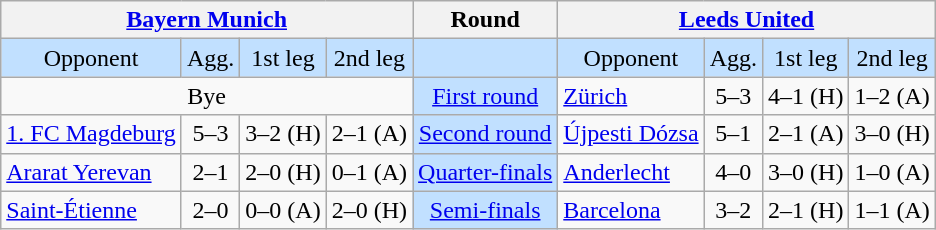<table class="wikitable" style="text-align:center">
<tr>
<th colspan=4><a href='#'>Bayern Munich</a></th>
<th>Round</th>
<th colspan=4><a href='#'>Leeds United</a></th>
</tr>
<tr style="background:#c1e0ff">
<td>Opponent</td>
<td>Agg.</td>
<td>1st leg</td>
<td>2nd leg</td>
<td></td>
<td>Opponent</td>
<td>Agg.</td>
<td>1st leg</td>
<td>2nd leg</td>
</tr>
<tr>
<td colspan="4">Bye</td>
<td style="background:#c1e0ff;"><a href='#'>First round</a></td>
<td align=left> <a href='#'>Zürich</a></td>
<td>5–3</td>
<td>4–1 (H)</td>
<td>1–2 (A)</td>
</tr>
<tr>
<td align=left> <a href='#'>1. FC Magdeburg</a></td>
<td>5–3</td>
<td>3–2 (H)</td>
<td>2–1 (A)</td>
<td style="background:#c1e0ff;"><a href='#'>Second round</a></td>
<td align=left> <a href='#'>Újpesti Dózsa</a></td>
<td>5–1</td>
<td>2–1 (A)</td>
<td>3–0 (H)</td>
</tr>
<tr>
<td align=left> <a href='#'>Ararat Yerevan</a></td>
<td>2–1</td>
<td>2–0 (H)</td>
<td>0–1 (A)</td>
<td style="background:#c1e0ff;"><a href='#'>Quarter-finals</a></td>
<td align=left> <a href='#'>Anderlecht</a></td>
<td>4–0</td>
<td>3–0 (H)</td>
<td>1–0 (A)</td>
</tr>
<tr>
<td align=left> <a href='#'>Saint-Étienne</a></td>
<td>2–0</td>
<td>0–0 (A)</td>
<td>2–0 (H)</td>
<td style="background:#c1e0ff;"><a href='#'>Semi-finals</a></td>
<td align=left> <a href='#'>Barcelona</a></td>
<td>3–2</td>
<td>2–1 (H)</td>
<td>1–1 (A)</td>
</tr>
</table>
